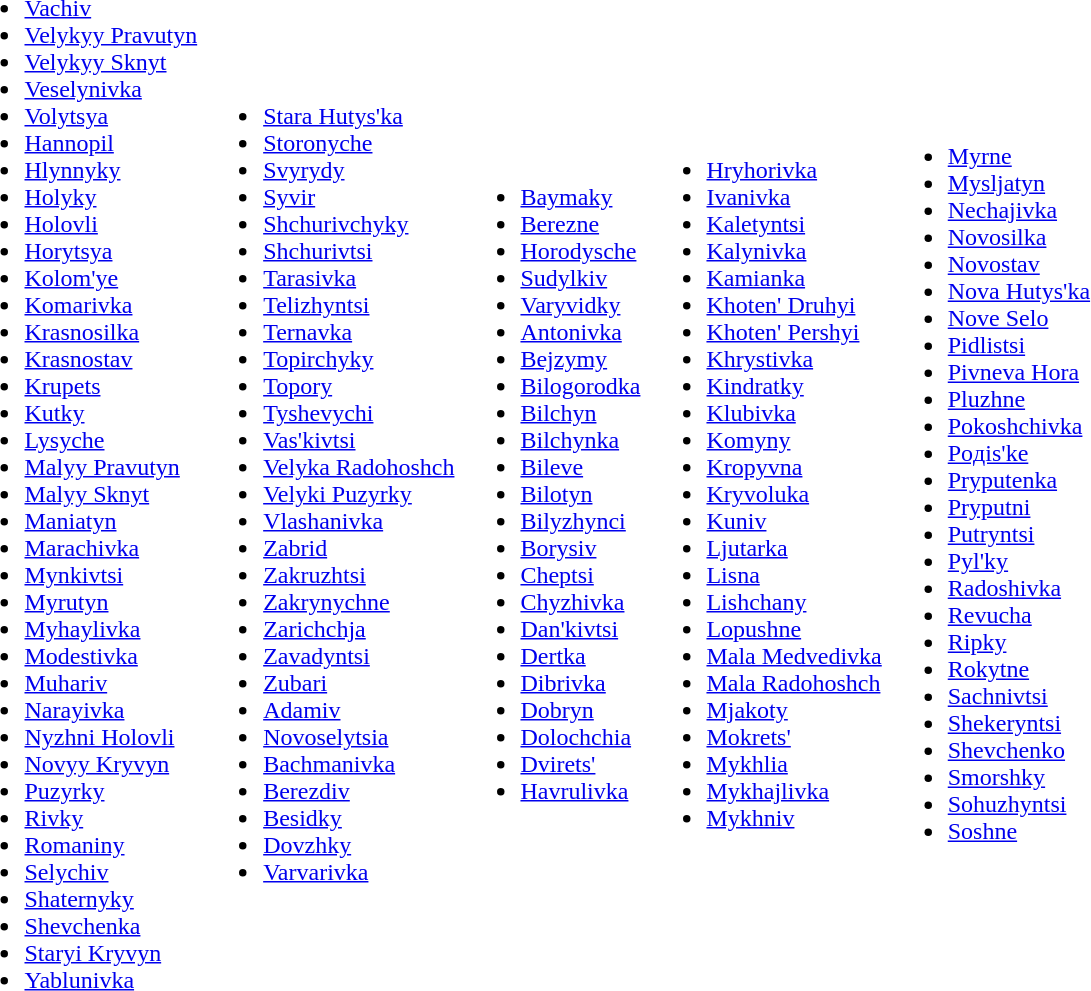<table>
<tr>
<td><br><ul><li><a href='#'>Vachiv</a></li><li><a href='#'>Velykyy Pravutyn</a></li><li><a href='#'>Velykyy Sknyt</a></li><li><a href='#'>Veselynivka</a></li><li><a href='#'>Volytsya</a></li><li><a href='#'>Hannopil</a></li><li><a href='#'>Hlynnyky</a></li><li><a href='#'>Holyky</a></li><li><a href='#'>Holovli</a></li><li><a href='#'>Horytsya</a></li><li><a href='#'>Kolom'ye</a></li><li><a href='#'>Komarivka</a></li><li><a href='#'>Krasnosilka</a></li><li><a href='#'>Krasnostav</a></li><li><a href='#'>Krupets</a></li><li><a href='#'>Kutky</a></li><li><a href='#'>Lysyche</a></li><li><a href='#'>Malyy Pravutyn</a></li><li><a href='#'>Malyy Sknyt</a></li><li><a href='#'>Maniatyn</a></li><li><a href='#'>Marachivka</a></li><li><a href='#'>Mynkivtsi</a></li><li><a href='#'>Myrutyn</a></li><li><a href='#'>Myhaylivka</a></li><li><a href='#'>Modestivka</a></li><li><a href='#'>Muhariv</a></li><li><a href='#'>Narayivka</a></li><li><a href='#'>Nyzhni Holovli</a></li><li><a href='#'>Novyy Kryvyn</a></li><li><a href='#'>Puzyrky</a></li><li><a href='#'>Rivky</a></li><li><a href='#'>Romaniny</a></li><li><a href='#'>Selychiv</a></li><li><a href='#'>Shaternyky</a></li><li><a href='#'>Shevchenka</a></li><li><a href='#'>Staryі Kryvyn</a></li><li><a href='#'>Yablunivka</a></li></ul></td>
<td><br><ul><li><a href='#'>Stara Hutys'ka</a></li><li><a href='#'>Storonyche</a></li><li><a href='#'>Svyrydy</a></li><li><a href='#'>Syvir</a></li><li><a href='#'>Shchurivchyky</a></li><li><a href='#'>Shchurivtsi</a></li><li><a href='#'>Tarasivka</a></li><li><a href='#'>Telizhyntsi</a></li><li><a href='#'>Ternavka</a></li><li><a href='#'>Topirchyky</a></li><li><a href='#'>Topory</a></li><li><a href='#'>Tyshevychi</a></li><li><a href='#'>Vas'kivtsi</a></li><li><a href='#'>Velyka Radohoshch</a></li><li><a href='#'>Velyki Puzyrky</a></li><li><a href='#'>Vlashanivka</a></li><li><a href='#'>Zabrid</a></li><li><a href='#'>Zakruzhtsi</a></li><li><a href='#'>Zakrynychne</a></li><li><a href='#'>Zarichchja</a></li><li><a href='#'>Zavadyntsi</a></li><li><a href='#'>Zubari</a></li><li><a href='#'>Adamiv</a></li><li><a href='#'>Novoselytsia</a></li><li><a href='#'>Bachmanivka</a></li><li><a href='#'>Berezdiv</a></li><li><a href='#'>Besidky</a></li><li><a href='#'>Dovzhky</a></li><li><a href='#'>Varvarivka</a></li></ul></td>
<td><br><ul><li><a href='#'>Baymaky</a></li><li><a href='#'>Berezne</a></li><li><a href='#'>Horodysche</a></li><li><a href='#'>Sudylkiv</a></li><li><a href='#'>Varyvidky</a></li><li><a href='#'>Antonivka</a></li><li><a href='#'>Bejzymy</a></li><li><a href='#'>Bilogorodka</a></li><li><a href='#'>Bilchyn</a></li><li><a href='#'>Bilchynka</a></li><li><a href='#'>Bileve</a></li><li><a href='#'>Bilotyn</a></li><li><a href='#'>Bilyzhynci</a></li><li><a href='#'>Borysiv</a></li><li><a href='#'>Cheptsi</a></li><li><a href='#'>Chyzhivka</a></li><li><a href='#'>Dan'kivtsi</a></li><li><a href='#'>Dertka</a></li><li><a href='#'>Dibrivka</a></li><li><a href='#'>Dobryn</a></li><li><a href='#'>Dolochchia</a></li><li><a href='#'>Dvirets'</a></li><li><a href='#'>Havrulivka</a></li></ul></td>
<td><br><ul><li><a href='#'>Hryhorivka</a></li><li><a href='#'>Ivanivka</a></li><li><a href='#'>Kaletyntsi</a></li><li><a href='#'>Kalynivka</a></li><li><a href='#'>Kamianka</a></li><li><a href='#'>Khoten' Druhyi</a></li><li><a href='#'>Khoten' Pershyi</a></li><li><a href='#'>Khrystivka</a></li><li><a href='#'>Kindratky</a></li><li><a href='#'>Klubivka</a></li><li><a href='#'>Komyny</a></li><li><a href='#'>Kropyvna</a></li><li><a href='#'>Kryvoluka</a></li><li><a href='#'>Kuniv</a></li><li><a href='#'>Ljutarka</a></li><li><a href='#'>Lisna</a></li><li><a href='#'>Lishchany</a></li><li><a href='#'>Lopushne</a></li><li><a href='#'>Mala Medvedivka</a></li><li><a href='#'>Mala Radohoshch</a></li><li><a href='#'>Mjakoty</a></li><li><a href='#'>Mokrets'</a></li><li><a href='#'>Mykhlia</a></li><li><a href='#'>Mykhajlivka</a></li><li><a href='#'>Mykhniv</a></li></ul></td>
<td><br><ul><li><a href='#'>Myrne</a></li><li><a href='#'>Mysljatyn</a></li><li><a href='#'>Nechajivka</a></li><li><a href='#'>Novosilka</a></li><li><a href='#'>Novostav</a></li><li><a href='#'>Nova Hutys'ka</a></li><li><a href='#'>Nove Selo</a></li><li><a href='#'>Pidlistsi</a></li><li><a href='#'>Pivneva Hora</a></li><li><a href='#'>Pluzhne</a></li><li><a href='#'>Pokoshchivka</a></li><li><a href='#'>Poдis'ke</a></li><li><a href='#'>Pryputenka</a></li><li><a href='#'>Pryputni</a></li><li><a href='#'>Putryntsi</a></li><li><a href='#'>Pyl'ky</a></li><li><a href='#'>Radoshivka</a></li><li><a href='#'>Revucha</a></li><li><a href='#'>Ripky</a></li><li><a href='#'>Rokytne</a></li><li><a href='#'>Sachnivtsi</a></li><li><a href='#'>Shekeryntsi</a></li><li><a href='#'>Shevchenko</a></li><li><a href='#'>Smorshky</a></li><li><a href='#'>Sohuzhyntsi</a></li><li><a href='#'>Soshne</a></li></ul></td>
</tr>
</table>
